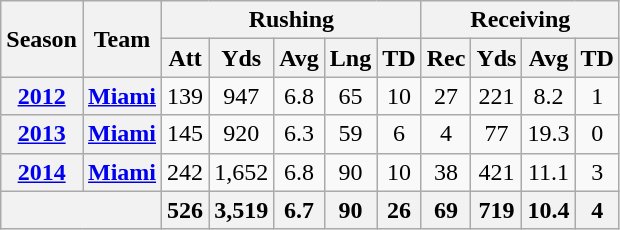<table class="wikitable" style="text-align:center;">
<tr>
<th rowspan="2">Season</th>
<th rowspan="2">Team</th>
<th colspan="5">Rushing</th>
<th colspan="4">Receiving</th>
</tr>
<tr>
<th>Att</th>
<th>Yds</th>
<th>Avg</th>
<th>Lng</th>
<th>TD</th>
<th>Rec</th>
<th>Yds</th>
<th>Avg</th>
<th>TD</th>
</tr>
<tr>
<th><a href='#'>2012</a></th>
<th><a href='#'>Miami</a></th>
<td>139</td>
<td>947</td>
<td>6.8</td>
<td>65</td>
<td>10</td>
<td>27</td>
<td>221</td>
<td>8.2</td>
<td>1</td>
</tr>
<tr>
<th><a href='#'>2013</a></th>
<th><a href='#'>Miami</a></th>
<td>145</td>
<td>920</td>
<td>6.3</td>
<td>59</td>
<td>6</td>
<td>4</td>
<td>77</td>
<td>19.3</td>
<td>0</td>
</tr>
<tr>
<th><a href='#'>2014</a></th>
<th><a href='#'>Miami</a></th>
<td>242</td>
<td>1,652</td>
<td>6.8</td>
<td>90</td>
<td>10</td>
<td>38</td>
<td>421</td>
<td>11.1</td>
<td>3</td>
</tr>
<tr>
<th colspan="2"></th>
<th>526</th>
<th>3,519</th>
<th>6.7</th>
<th>90</th>
<th>26</th>
<th>69</th>
<th>719</th>
<th>10.4</th>
<th>4</th>
</tr>
</table>
